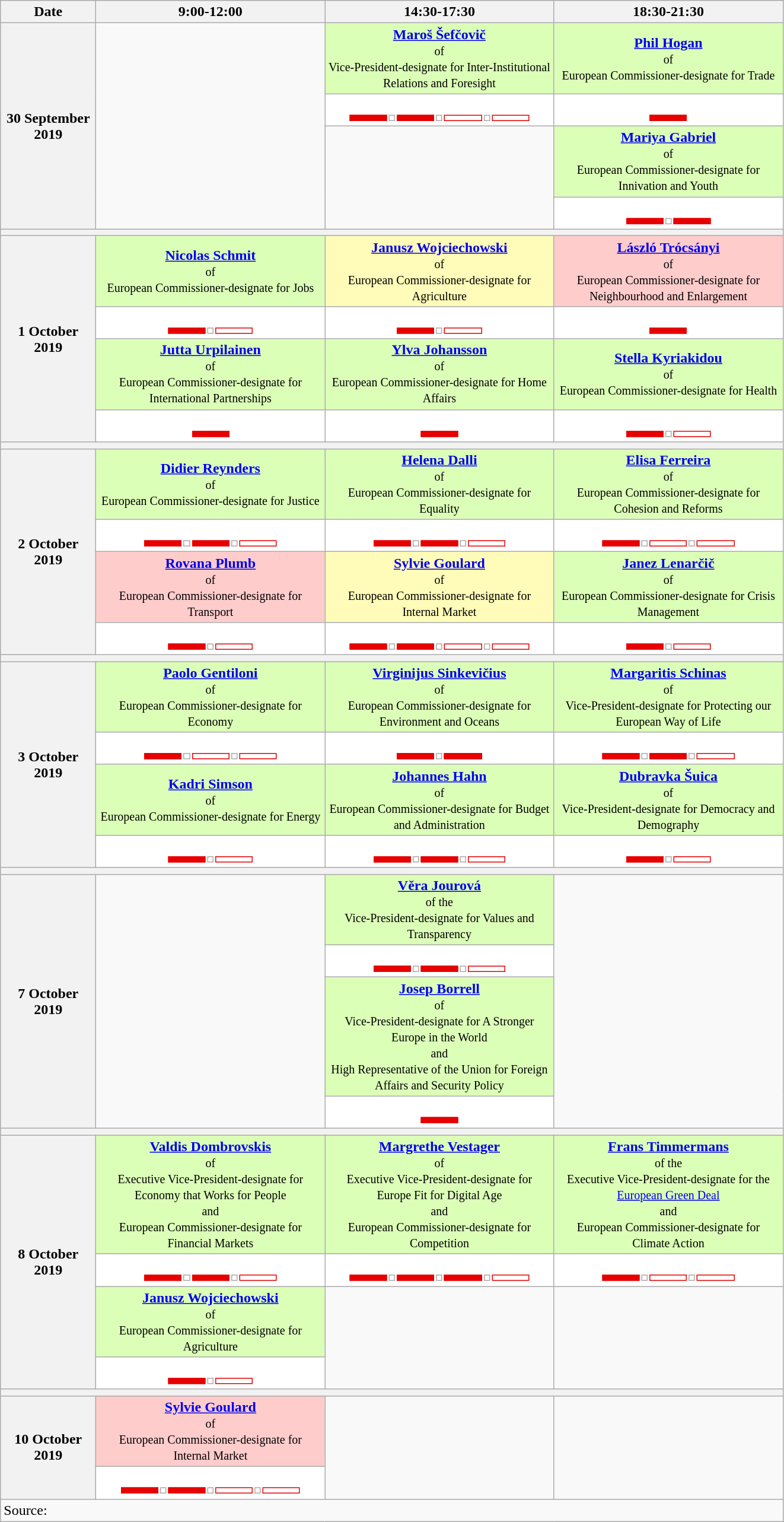<table class="wikitable"  style="text-align: center;">
<tr>
<th style="width: 100px;">Date</th>
<th style="width: 250px;">9:00-12:00</th>
<th style="width: 250px;">14:30-17:30</th>
<th style="width: 250px;">18:30-21:30</th>
</tr>
<tr>
<th rowspan="4">30 September 2019</th>
<td rowspan="4"></td>
<td align="center" style="background-color:#dcffb8"><strong><a href='#'>Maroš Šefčovič</a></strong><br><small>of </small><br><small>Vice-President-designate for Inter-Institutional Relations and Foresight</small></td>
<td style="background-color:#dcffb8"><strong><a href='#'>Phil Hogan</a></strong><br><small>of </small><br><small>European Commissioner-designate for Trade</small></td>
</tr>
<tr>
<td align=center style="width: 35px; background-color:white"><br><table style="text-align: center; height: 5px; font-size:80%;">
<tr>
<td align="center" style="width: 35px; border: 1px solid #e60000; background-color:#e60000;"></td>
<td></td>
<td align="center" style="width: 35px; border: 1px solid #e60000; background-color:#e60000"></td>
<td></td>
<td align="center" style="width: 35px; border: 1px solid #e60000; background-color:#ffffff"></td>
<td></td>
<td align="center" style="width: 35px; border: 1px solid #e60000; background-color:#ffffff"></td>
</tr>
</table>
</td>
<td align=center style="width: 35px; background-color:white"><br><table style="text-align: center; height: 5px; font-size:80%;">
<tr>
<td align="center" style="width: 35px; border: 1px solid #e60000; background-color:#e60000"></td>
</tr>
</table>
</td>
</tr>
<tr>
<td rowspan="2"></td>
<td style="background-color:#dcffb8"><strong><a href='#'>Mariya Gabriel</a></strong><br><small>of </small><br><small>European Commissioner-designate for Innivation and Youth</small></td>
</tr>
<tr>
<td align=center style="width: 35px; background-color:white"><br><table style="text-align: center; height: 5px; font-size:80%;">
<tr>
<td align="center" style="width: 35px; border: 1px solid #e60000; background-color:#e60000"></td>
<td></td>
<td align="center" style="width: 35px; border: 1px solid #e60000; background-color:#e60000"></td>
</tr>
</table>
</td>
</tr>
<tr>
<th colspan="4"></th>
</tr>
<tr>
<th rowspan="4">1 October 2019</th>
<td align="center" style="background-color:#dcffb8"><strong><a href='#'>Nicolas Schmit</a></strong><br><small>of </small><br><small>European Commissioner-designate for Jobs</small></td>
<td align="center" style="background-color:#fffbb8"><strong><a href='#'>Janusz Wojciechowski</a></strong><br><small>of </small><br><small>European Commissioner-designate for Agriculture</small><br></td>
<td align="center" style="background-color:#ffcccc"><strong><a href='#'>László Trócsányi</a></strong><br><small>of </small><br><small>European Commissioner-designate for Neighbourhood and Enlargement</small><br></td>
</tr>
<tr>
<td align=center style="width: 35px; background-color:white"><br><table style="text-align: center; height: 5px; font-size:80%;">
<tr>
<td align="center" style="width: 35px; border: 1px solid #e60000; background-color:#e60000"></td>
<td></td>
<td align="center" style="width: 35px; border: 1px solid #e60000; background-color:#ffffff"></td>
</tr>
</table>
</td>
<td align=center style="width: 35px; background-color:white"><br><table style="text-align: center; height: 5px; font-size:80%;">
<tr>
<td align="center" style="width: 35px; border: 1px solid #e60000; background-color:#e60000"></td>
<td></td>
<td align="center" style="width: 35px; border: 1px solid #e60000; background-color:#ffffff"></td>
</tr>
</table>
</td>
<td align=center style="width: 35px; background-color:white"><br><table style="text-align: center; height: 5px; font-size:80%;">
<tr>
<td align="center" style="width: 35px; border: 1px solid #e60000; background-color:#e60000"></td>
</tr>
</table>
</td>
</tr>
<tr>
<td align="center" style="background-color:#dcffb8"><strong><a href='#'>Jutta Urpilainen</a></strong><br><small>of </small><br><small>European Commissioner-designate for International Partnerships</small></td>
<td align="center" style="background-color:#dcffb8"><strong><a href='#'>Ylva Johansson</a></strong><br><small>of </small><br><small>European Commissioner-designate for Home Affairs</small></td>
<td align="center" style="background-color:#dcffb8"><strong><a href='#'>Stella Kyriakidou</a></strong><br><small>of </small><br><small>European Commissioner-designate for Health</small></td>
</tr>
<tr>
<td align=center style="width: 35px; background-color:white"><br><table style="text-align: center; height: 5px; font-size:80%;">
<tr>
<td align="center" style="width: 35px; border: 1px solid #e60000; background-color:#e60000"></td>
</tr>
</table>
</td>
<td align=center style="width: 35px; background-color:white"><br><table style="text-align: center; height: 5px; font-size:80%;">
<tr>
<td align="center" style="width: 35px; border: 1px solid #e60000; background-color:#e60000"></td>
</tr>
</table>
</td>
<td align=center style="width: 35px; background-color:white"><br><table style="text-align: center; height: 5px; font-size:80%;">
<tr>
<td align="center" style="width: 35px; border: 1px solid #e60000; background-color:#e60000"></td>
<td></td>
<td align="center" style="width: 35px; border: 1px solid #e60000; background-color:#ffffff"></td>
</tr>
</table>
</td>
</tr>
<tr>
<th colspan="4"></th>
</tr>
<tr>
<th rowspan="4">2 October 2019</th>
<td align="center" style="background-color:#dcffb8"><strong><a href='#'>Didier Reynders</a></strong><br><small>of </small><br><small>European Commissioner-designate for Justice</small></td>
<td align="center" style="background-color:#dcffb8"><strong><a href='#'>Helena Dalli</a></strong><br><small>of </small><br><small>European Commissioner-designate for Equality</small></td>
<td align="center" style="background-color:#dcffb8"><strong><a href='#'>Elisa Ferreira</a></strong><br><small>of </small><br><small>European Commissioner-designate for Cohesion and Reforms</small></td>
</tr>
<tr>
<td align=center style="width: 35px; background-color:white"><br><table style="text-align: center; height: 5px; font-size:80%;">
<tr>
<td align="center" style="width: 35px; border: 1px solid #e60000; background-color:#e60000"></td>
<td></td>
<td align="center" style="width: 35px; border: 1px solid #e60000; background-color:#e60000"></td>
<td></td>
<td align="center" style="width: 35px; border: 1px solid #e60000; background-color:#ffffff"></td>
</tr>
</table>
</td>
<td align=center style="width: 35px; background-color:white"><br><table style="text-align: center; height: 5px; font-size:80%;">
<tr>
<td align="center" style="width: 35px; border: 1px solid #e60000; background-color:#e60000"></td>
<td></td>
<td align="center" style="width: 35px; border: 1px solid #e60000; background-color:#e60000"></td>
<td></td>
<td align="center" style="width: 35px; border: 1px solid #e60000; background-color:#ffffff"></td>
</tr>
</table>
</td>
<td align=center style="width: 35px; background-color:white"><br><table style="text-align: center; height: 5px; font-size:80%;">
<tr>
<td align="center" style="width: 35px; border: 1px solid #e60000; background-color:#e60000"></td>
<td></td>
<td align="center" style="width: 35px; border: 1px solid #e60000; background-color:#ffffff"></td>
<td></td>
<td align="center" style="width: 35px; border: 1px solid #e60000; background-color:#ffffff"></td>
</tr>
</table>
</td>
</tr>
<tr>
<td align="center" style="background-color:#ffcccc"><strong><a href='#'>Rovana Plumb</a></strong><br><small>of </small><br><small>European Commissioner-designate for Transport</small><br></td>
<td align="center" style="background-color:#fffbb8"><strong><a href='#'>Sylvie Goulard</a></strong><br><small>of </small><br><small>European Commissioner-designate for Internal Market</small><br></td>
<td align="center" style="background-color:#dcffb8"><strong><a href='#'>Janez Lenarčič</a></strong><br><small>of </small><br><small>European Commissioner-designate for Crisis Management</small></td>
</tr>
<tr>
<td align=center style="width: 35px; background-color:white"><br><table style="text-align: center; height: 5px; font-size:80%;">
<tr>
<td align="center" style="width: 35px; border: 1px solid #e60000; background-color:#e60000"></td>
<td></td>
<td align="center" style="width: 35px; border: 1px solid #e60000; background-color:#ffffff"></td>
</tr>
</table>
</td>
<td align=center style="width: 35px; background-color:white"><br><table style="text-align: center; height: 5px; font-size:80%;">
<tr>
<td align="center" style="width: 35px; border: 1px solid #e60000; background-color:#e60000"></td>
<td></td>
<td align="center" style="width: 35px; border: 1px solid #e60000; background-color:#e60000"></td>
<td></td>
<td align="center" style="width: 35px; border: 1px solid #e60000; background-color:#ffffff"></td>
<td></td>
<td align="center" style="width: 35px; border: 1px solid #e60000; background-color:#ffffff"></td>
</tr>
</table>
</td>
<td align=center style="width: 35px; background-color:white"><br><table style="text-align: center; height: 5px; font-size:80%;">
<tr>
<td align="center" style="width: 35px; border: 1px solid #e60000; background-color:#e60000"></td>
<td></td>
<td align="center" style="width: 35px; border: 1px solid #e60000; background-color:#ffffff"></td>
</tr>
</table>
</td>
</tr>
<tr>
<th colspan="4"></th>
</tr>
<tr>
<th rowspan="4">3 October 2019</th>
<td align="center" style="background-color:#dcffb8"><strong><a href='#'>Paolo Gentiloni</a></strong><br><small>of </small><br><small>European Commissioner-designate for Economy</small></td>
<td align="center" style="background-color:#dcffb8"><strong><a href='#'>Virginijus Sinkevičius</a></strong><br><small>of </small><br><small>European Commissioner-designate for Environment and Oceans</small></td>
<td align="center" style="background-color:#dcffb8"><strong><a href='#'>Margaritis Schinas</a></strong><br><small>of </small><br><small>Vice-President-designate for Protecting our European Way of Life</small></td>
</tr>
<tr>
<td align=center style="width: 35px; background-color:white"><br><table style="text-align: center; height: 5px; font-size:80%;">
<tr>
<td align="center" style="width: 35px; border: 1px solid #e60000; background-color:#e60000"></td>
<td></td>
<td align="center" style="width: 35px; border: 1px solid #e60000; background-color:#ffffff"></td>
<td></td>
<td align="center" style="width: 35px; border: 1px solid #e60000; background-color:#ffffff"></td>
</tr>
</table>
</td>
<td align=center style="width: 35px; background-color:white"><br><table style="text-align: center; height: 5px; font-size:80%;">
<tr>
<td align="center" style="width: 35px; border: 1px solid #e60000; background-color:#e60000"></td>
<td></td>
<td align="center" style="width: 35px; border: 1px solid #e60000; background-color:#e60000"></td>
</tr>
</table>
</td>
<td align=center style="width: 35px; background-color:white"><br><table style="text-align: center; height: 5px; font-size:80%;">
<tr>
<td align="center" style="width: 35px; border: 1px solid #e60000; background-color:#e60000"></td>
<td></td>
<td align="center" style="width: 35px; border: 1px solid #e60000; background-color:#e60000"></td>
<td></td>
<td align="center" style="width: 35px; border: 1px solid #e60000; background-color:#ffffff"></td>
</tr>
</table>
</td>
</tr>
<tr>
<td align="center" style="background-color:#dcffb8"><strong><a href='#'>Kadri Simson</a></strong><br><small>of </small><br><small>European Commissioner-designate for Energy</small></td>
<td align="center" style="background-color:#dcffb8"><strong><a href='#'>Johannes Hahn</a></strong><br><small>of </small><br><small>European Commissioner-designate for Budget and Administration</small></td>
<td align="center" style="background-color:#dcffb8"><strong><a href='#'>Dubravka Šuica</a></strong><br><small>of </small><br><small>Vice-President-designate for Democracy and Demography</small></td>
</tr>
<tr>
<td align=center style="width: 35px; background-color:white"><br><table style="text-align: center; height: 5px; font-size:80%;">
<tr>
<td align="center" style="width: 35px; border: 1px solid #e60000; background-color:#e60000"></td>
<td></td>
<td align="center" style="width: 35px; border: 1px solid #e60000; background-color:#ffffff"></td>
</tr>
</table>
</td>
<td align=center style="width: 35px; background-color:white"><br><table style="text-align: center; height: 5px; font-size:80%;">
<tr>
<td align="center" style="width: 35px; border: 1px solid #e60000; background-color:#e60000"></td>
<td></td>
<td align="center" style="width: 35px; border: 1px solid #e60000; background-color:#e60000"></td>
<td></td>
<td align="center" style="width: 35px; border: 1px solid #e60000; background-color:#ffffff"></td>
</tr>
</table>
</td>
<td align=center style="width: 35px; background-color:white"><br><table style="text-align: center; height: 5px; font-size:80%;">
<tr>
<td align="center" style="width: 35px; border: 1px solid #e60000; background-color:#e60000"></td>
<td></td>
<td align="center" style="width: 35px; border: 1px solid #e60000; background-color:#ffffff"></td>
</tr>
</table>
</td>
</tr>
<tr>
<th colspan="4"></th>
</tr>
<tr>
<th rowspan="4">7 October 2019</th>
<td rowspan="4"></td>
<td align="center" style="background-color:#dcffb8"><strong><a href='#'>Věra Jourová</a></strong><br><small>of the </small><br><small>Vice-President-designate for Values and Transparency</small></td>
<td rowspan="4"></td>
</tr>
<tr>
<td align=center style="width: 35px; background-color:white"><br><table style="text-align: center; height: 5px; font-size:80%;">
<tr>
<td align="center" style="width: 35px; border: 1px solid #e60000; background-color:#e60000"></td>
<td></td>
<td align="center" style="width: 35px; border: 1px solid #e60000; background-color:#e60000"></td>
<td></td>
<td align="center" style="width: 35px; border: 1px solid #e60000; background-color:#ffffff"></td>
</tr>
</table>
</td>
</tr>
<tr>
<td align="center" style="background-color:#dcffb8"><strong><a href='#'>Josep Borrell</a></strong><br><small>of </small><br><small>Vice-President-designate for A Stronger Europe in the World<br>and<br>High Representative of the Union for Foreign Affairs and Security Policy</small></td>
</tr>
<tr>
<td align=center style="width: 35px; background-color:white"><br><table style="text-align: center; height: 5px; font-size:80%;">
<tr>
<td align="center" style="width: 35px; border: 1px solid #e60000; background-color:#e60000"></td>
</tr>
</table>
</td>
</tr>
<tr>
<th colspan="4"></th>
</tr>
<tr>
<th rowspan="4">8 October 2019</th>
<td align="center" style="background-color:#dcffb8"><strong><a href='#'>Valdis Dombrovskis</a></strong><br><small>of </small><br><small>Executive Vice-President-designate for Economy that Works for People<br>and<br>European Commissioner-designate for Financial Markets </small></td>
<td align="center" style="background-color:#dcffb8"><strong><a href='#'>Margrethe Vestager</a></strong><br><small>of </small><br><small>Executive Vice-President-designate for Europe Fit for Digital Age<br>and<br>European Commissioner-designate for Competition </small></td>
<td align="center" style="background-color:#dcffb8"><strong><a href='#'>Frans Timmermans</a></strong><br><small>of the </small><br><small>Executive Vice-President-designate for the <a href='#'>European Green Deal</a><br>and<br>European Commissioner-designate for Climate Action </small></td>
</tr>
<tr>
<td align=center style="width: 35px; background-color:white"><br><table style="text-align: center; height: 5px; font-size:80%;">
<tr>
<td align="center" style="width: 35px; border: 1px solid #e60000; background-color:#e60000"></td>
<td></td>
<td align="center" style="width: 35px; border: 1px solid #e60000; background-color:#e60000"></td>
<td></td>
<td align="center" style="width: 35px; border: 1px solid #e60000; background-color:#ffffff"></td>
</tr>
</table>
</td>
<td align=center style="width: 35px; background-color:white"><br><table style="text-align: center; height: 5px; font-size:80%;">
<tr>
<td align="center" style="width: 35px; border: 1px solid #e60000; background-color:#e60000"></td>
<td></td>
<td align="center" style="width: 35px; border: 1px solid #e60000; background-color:#e60000"></td>
<td></td>
<td align="center" style="width: 35px; border: 1px solid #e60000; background-color:#e60000"></td>
<td></td>
<td align="center" style="width: 35px; border: 1px solid #e60000; background-color:#ffffff"></td>
</tr>
</table>
</td>
<td align=center style="width: 35px; background-color:white"><br><table style="text-align: center; height: 5px; font-size:80%;">
<tr>
<td align="center" style="width: 35px; border: 1px solid #e60000; background-color:#e60000"></td>
<td></td>
<td align="center" style="width: 35px; border: 1px solid #e60000; background-color:#ffffff"></td>
<td></td>
<td align="center" style="width: 35px; border: 1px solid #e60000; background-color:#ffffff"></td>
</tr>
</table>
</td>
</tr>
<tr>
<td align="center" style="background-color:#dcffb8"><strong><a href='#'>Janusz Wojciechowski</a></strong><br><small>of </small><br><small>European Commissioner-designate for Agriculture</small><br></td>
<td rowspan="2"></td>
<td rowspan="2"></td>
</tr>
<tr>
<td align=center style="width: 35px; background-color:white"><br><table style="text-align: center; height: 5px; font-size:80%;">
<tr>
<td align="center" style="width: 35px; border: 1px solid #e60000; background-color:#e60000"></td>
<td></td>
<td align="center" style="width: 35px; border: 1px solid #e60000; background-color:#ffffff"></td>
</tr>
</table>
</td>
</tr>
<tr>
<th colspan="4"></th>
</tr>
<tr>
<th rowspan="2">10 October 2019</th>
<td align="center" style="background-color:#ffcccc"><strong><a href='#'>Sylvie Goulard</a></strong><br><small>of </small><br><small>European Commissioner-designate for Internal Market</small><br></td>
<td rowspan="2"></td>
<td rowspan="2"></td>
</tr>
<tr>
<td align=center style="width: 35px; background-color:white"><br><table style="text-align: center; height: 5px; font-size:80%;">
<tr>
<td align="center" style="width: 35px; border: 1px solid #e60000; background-color:#e60000"></td>
<td></td>
<td align="center" style="width: 35px; border: 1px solid #e60000; background-color:#e60000"></td>
<td></td>
<td align="center" style="width: 35px; border: 1px solid #e60000; background-color:#ffffff"></td>
<td></td>
<td align="center" style="width: 35px; border: 1px solid #e60000; background-color:#ffffff"></td>
</tr>
</table>
</td>
</tr>
<tr>
<td colspan="4" align=left>Source:</td>
</tr>
</table>
